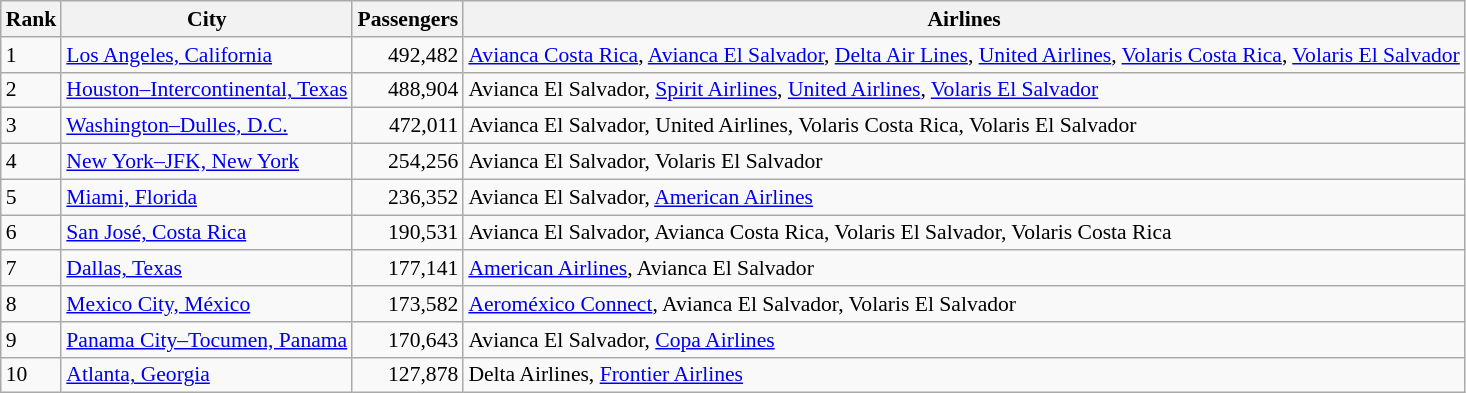<table class="wikitable" style="font-size: 90%" width= align=>
<tr>
<th>Rank</th>
<th>City</th>
<th>Passengers</th>
<th>Airlines</th>
</tr>
<tr>
<td>1</td>
<td><a href='#'>Los Angeles, California</a></td>
<td align="right">492,482</td>
<td><a href='#'>Avianca Costa Rica</a>, <a href='#'>Avianca El Salvador</a>, <a href='#'>Delta Air Lines</a>, <a href='#'>United Airlines</a>, <a href='#'>Volaris Costa Rica</a>, <a href='#'>Volaris El Salvador</a></td>
</tr>
<tr>
<td>2</td>
<td><a href='#'>Houston–Intercontinental, Texas</a></td>
<td align="right">488,904</td>
<td>Avianca El Salvador, <a href='#'>Spirit Airlines</a>, <a href='#'>United Airlines</a>, <a href='#'>Volaris El Salvador</a></td>
</tr>
<tr>
<td>3</td>
<td><a href='#'>Washington–Dulles, D.C.</a></td>
<td align="right">472,011</td>
<td>Avianca El Salvador, United Airlines, Volaris Costa Rica, Volaris El Salvador</td>
</tr>
<tr>
<td>4</td>
<td><a href='#'>New York–JFK, New York</a></td>
<td align="right">254,256</td>
<td>Avianca El Salvador, Volaris El Salvador</td>
</tr>
<tr>
<td>5</td>
<td><a href='#'>Miami, Florida</a></td>
<td align="right">236,352</td>
<td>Avianca El Salvador, <a href='#'>American Airlines</a></td>
</tr>
<tr>
<td>6</td>
<td><a href='#'>San José, Costa Rica</a></td>
<td align="right">190,531</td>
<td>Avianca El Salvador, Avianca Costa Rica, Volaris El Salvador, Volaris Costa Rica</td>
</tr>
<tr>
<td>7</td>
<td><a href='#'>Dallas, Texas</a></td>
<td align="right">177,141</td>
<td><a href='#'>American Airlines</a>, Avianca El Salvador</td>
</tr>
<tr>
<td>8</td>
<td><a href='#'>Mexico City, México</a></td>
<td align="right">173,582</td>
<td><a href='#'>Aeroméxico Connect</a>, Avianca El Salvador, Volaris El Salvador</td>
</tr>
<tr>
<td>9</td>
<td><a href='#'>Panama City–Tocumen, Panama</a></td>
<td align="right">170,643</td>
<td>Avianca El Salvador, <a href='#'>Copa Airlines</a></td>
</tr>
<tr>
<td>10</td>
<td><a href='#'>Atlanta, Georgia</a></td>
<td align="right">127,878</td>
<td>Delta Airlines, <a href='#'>Frontier Airlines</a></td>
</tr>
</table>
